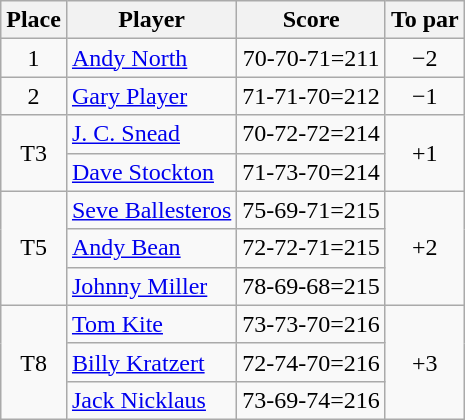<table class="wikitable">
<tr>
<th>Place</th>
<th>Player</th>
<th>Score</th>
<th>To par</th>
</tr>
<tr>
<td align=center>1</td>
<td> <a href='#'>Andy North</a></td>
<td align=center>70-70-71=211</td>
<td align=center>−2</td>
</tr>
<tr>
<td align=center>2</td>
<td> <a href='#'>Gary Player</a></td>
<td align=center>71-71-70=212</td>
<td align=center>−1</td>
</tr>
<tr>
<td rowspan="2" align=center>T3</td>
<td> <a href='#'>J. C. Snead</a></td>
<td align=center>70-72-72=214</td>
<td rowspan="2" align=center>+1</td>
</tr>
<tr>
<td> <a href='#'>Dave Stockton</a></td>
<td align=center>71-73-70=214</td>
</tr>
<tr>
<td rowspan="3" align=center>T5</td>
<td> <a href='#'>Seve Ballesteros</a></td>
<td align=center>75-69-71=215</td>
<td rowspan="3" align=center>+2</td>
</tr>
<tr>
<td> <a href='#'>Andy Bean</a></td>
<td align=center>72-72-71=215</td>
</tr>
<tr>
<td> <a href='#'>Johnny Miller</a></td>
<td align=center>78-69-68=215</td>
</tr>
<tr>
<td rowspan="3" align=center>T8</td>
<td> <a href='#'>Tom Kite</a></td>
<td align=center>73-73-70=216</td>
<td rowspan="3" align=center>+3</td>
</tr>
<tr>
<td> <a href='#'>Billy Kratzert</a></td>
<td align=center>72-74-70=216</td>
</tr>
<tr>
<td> <a href='#'>Jack Nicklaus</a></td>
<td align=center>73-69-74=216</td>
</tr>
</table>
